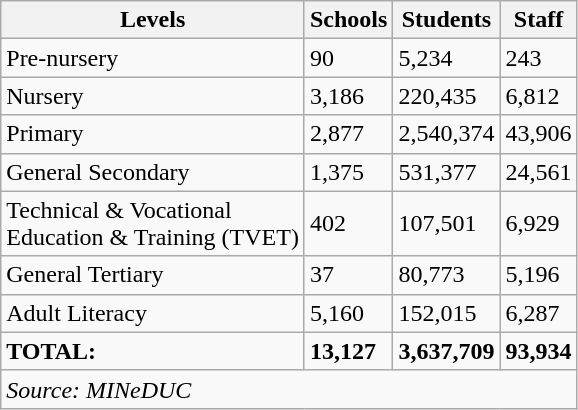<table class="wikitable">
<tr>
<th>Levels</th>
<th>Schools</th>
<th>Students</th>
<th>Staff</th>
</tr>
<tr>
<td>Pre-nursery</td>
<td>90</td>
<td>5,234</td>
<td>243</td>
</tr>
<tr>
<td>Nursery</td>
<td>3,186</td>
<td>220,435</td>
<td>6,812</td>
</tr>
<tr>
<td>Primary</td>
<td>2,877</td>
<td>2,540,374</td>
<td>43,906</td>
</tr>
<tr>
<td>General Secondary</td>
<td>1,375</td>
<td>531,377</td>
<td>24,561</td>
</tr>
<tr>
<td>Technical & Vocational<br>Education & Training (TVET)</td>
<td>402</td>
<td>107,501</td>
<td>6,929</td>
</tr>
<tr>
<td>General Tertiary</td>
<td>37</td>
<td>80,773</td>
<td>5,196</td>
</tr>
<tr>
<td>Adult Literacy</td>
<td>5,160</td>
<td>152,015</td>
<td>6,287</td>
</tr>
<tr>
<td><strong>TOTAL:</strong></td>
<td><strong>13,127</strong></td>
<td><strong>3,637,709</strong></td>
<td><strong>93,934</strong></td>
</tr>
<tr>
<td colspan="4"><em>Source: MINeDUC</em></td>
</tr>
</table>
